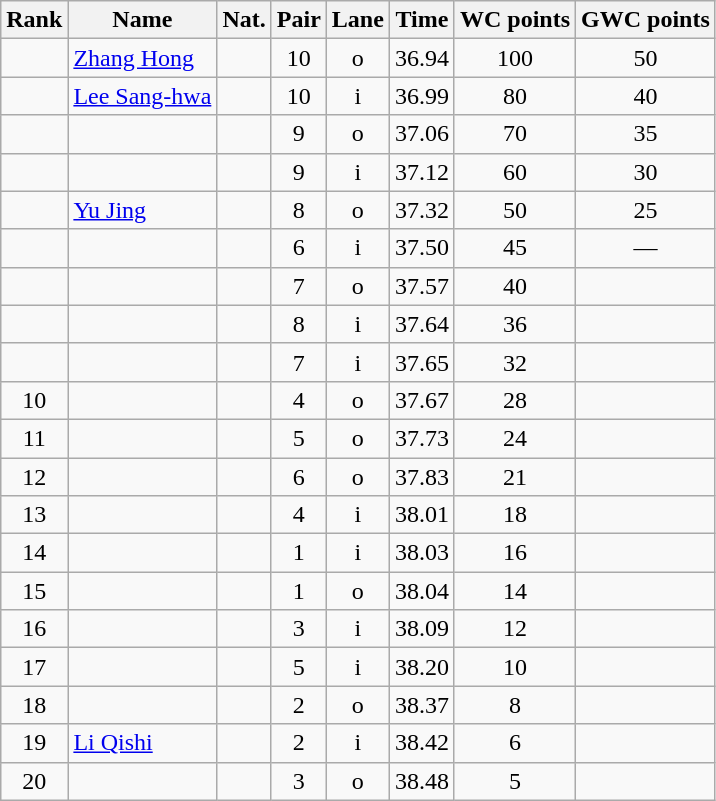<table class="wikitable sortable" style="text-align:center">
<tr>
<th>Rank</th>
<th>Name</th>
<th>Nat.</th>
<th>Pair</th>
<th>Lane</th>
<th>Time</th>
<th>WC points</th>
<th>GWC points</th>
</tr>
<tr>
<td></td>
<td align=left><a href='#'>Zhang Hong</a></td>
<td></td>
<td>10</td>
<td>o</td>
<td>36.94</td>
<td>100</td>
<td>50</td>
</tr>
<tr>
<td></td>
<td align=left><a href='#'>Lee Sang-hwa</a></td>
<td></td>
<td>10</td>
<td>i</td>
<td>36.99</td>
<td>80</td>
<td>40</td>
</tr>
<tr>
<td></td>
<td align=left></td>
<td></td>
<td>9</td>
<td>o</td>
<td>37.06</td>
<td>70</td>
<td>35</td>
</tr>
<tr>
<td></td>
<td align=left></td>
<td></td>
<td>9</td>
<td>i</td>
<td>37.12</td>
<td>60</td>
<td>30</td>
</tr>
<tr>
<td></td>
<td align=left><a href='#'>Yu Jing</a></td>
<td></td>
<td>8</td>
<td>o</td>
<td>37.32</td>
<td>50</td>
<td>25</td>
</tr>
<tr>
<td></td>
<td align=left></td>
<td></td>
<td>6</td>
<td>i</td>
<td>37.50</td>
<td>45</td>
<td>—</td>
</tr>
<tr>
<td></td>
<td align=left></td>
<td></td>
<td>7</td>
<td>o</td>
<td>37.57</td>
<td>40</td>
<td></td>
</tr>
<tr>
<td></td>
<td align=left></td>
<td></td>
<td>8</td>
<td>i</td>
<td>37.64</td>
<td>36</td>
<td></td>
</tr>
<tr>
<td></td>
<td align=left></td>
<td></td>
<td>7</td>
<td>i</td>
<td>37.65</td>
<td>32</td>
<td></td>
</tr>
<tr>
<td>10</td>
<td align=left></td>
<td></td>
<td>4</td>
<td>o</td>
<td>37.67</td>
<td>28</td>
<td></td>
</tr>
<tr>
<td>11</td>
<td align=left></td>
<td></td>
<td>5</td>
<td>o</td>
<td>37.73</td>
<td>24</td>
<td></td>
</tr>
<tr>
<td>12</td>
<td align=left></td>
<td></td>
<td>6</td>
<td>o</td>
<td>37.83</td>
<td>21</td>
<td></td>
</tr>
<tr>
<td>13</td>
<td align=left></td>
<td></td>
<td>4</td>
<td>i</td>
<td>38.01</td>
<td>18</td>
<td></td>
</tr>
<tr>
<td>14</td>
<td align=left></td>
<td></td>
<td>1</td>
<td>i</td>
<td>38.03</td>
<td>16</td>
<td></td>
</tr>
<tr>
<td>15</td>
<td align=left></td>
<td></td>
<td>1</td>
<td>o</td>
<td>38.04</td>
<td>14</td>
<td></td>
</tr>
<tr>
<td>16</td>
<td align=left></td>
<td></td>
<td>3</td>
<td>i</td>
<td>38.09</td>
<td>12</td>
<td></td>
</tr>
<tr>
<td>17</td>
<td align=left></td>
<td></td>
<td>5</td>
<td>i</td>
<td>38.20</td>
<td>10</td>
<td></td>
</tr>
<tr>
<td>18</td>
<td align=left></td>
<td></td>
<td>2</td>
<td>o</td>
<td>38.37</td>
<td>8</td>
<td></td>
</tr>
<tr>
<td>19</td>
<td align=left><a href='#'>Li Qishi</a></td>
<td></td>
<td>2</td>
<td>i</td>
<td>38.42</td>
<td>6</td>
<td></td>
</tr>
<tr>
<td>20</td>
<td align=left></td>
<td></td>
<td>3</td>
<td>o</td>
<td>38.48</td>
<td>5</td>
<td></td>
</tr>
</table>
